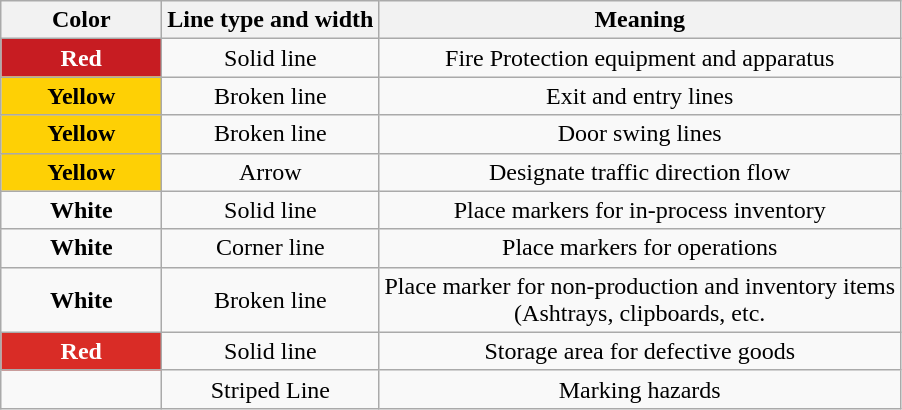<table class="wikitable" style="text-align:center;">
<tr>
<th scope="col" style="width: 100px;">Color</th>
<th scope="col">Line type and width</th>
<th scope="col">Meaning</th>
</tr>
<tr>
<td style="background:#C71C22;color:white;"><strong>Red</strong></td>
<td>Solid line<br> </td>
<td>Fire Protection equipment and apparatus</td>
</tr>
<tr>
<td style="background:#FED005;color:black;"><strong>Yellow</strong></td>
<td>Broken line<br> </td>
<td align=center>Exit and entry lines</td>
</tr>
<tr>
<td style="background:#FED005;color:black;"><strong>Yellow</strong></td>
<td>Broken line<br> </td>
<td>Door swing lines</td>
</tr>
<tr>
<td style="background:#FED005;color:black;"><strong>Yellow</strong></td>
<td>Arrow</td>
<td>Designate traffic direction flow</td>
</tr>
<tr>
<td align=center><strong>White</strong></td>
<td>Solid line<br> </td>
<td>Place markers for in-process inventory</td>
</tr>
<tr>
<td align=center><strong>White</strong></td>
<td>Corner line<br> </td>
<td>Place markers for operations</td>
</tr>
<tr>
<td align=center><strong>White</strong></td>
<td>Broken line<br> </td>
<td>Place marker for non-production and inventory items<br> (Ashtrays, clipboards,  etc.</td>
</tr>
<tr>
<td style="background:#D92C26;color:white;"><strong>Red</strong></td>
<td>Solid line<br> </td>
<td>Storage area for defective goods</td>
</tr>
<tr>
<td></td>
<td>Striped Line<br> </td>
<td>Marking hazards</td>
</tr>
</table>
